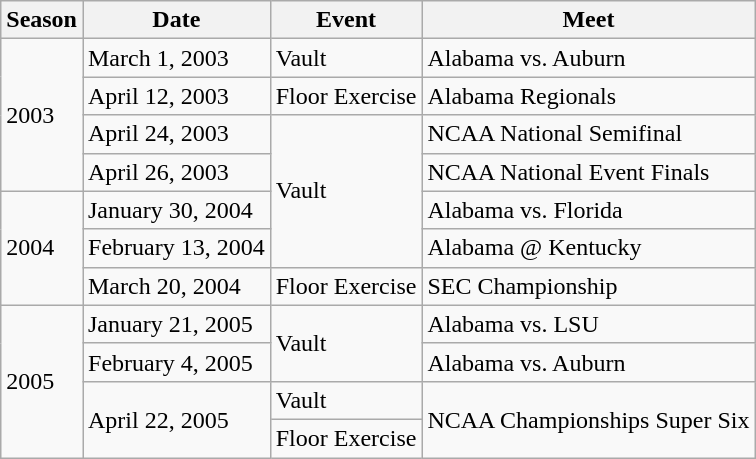<table class="wikitable">
<tr>
<th>Season</th>
<th>Date</th>
<th>Event</th>
<th>Meet</th>
</tr>
<tr>
<td rowspan="4">2003</td>
<td>March 1, 2003</td>
<td>Vault</td>
<td>Alabama vs. Auburn</td>
</tr>
<tr>
<td>April 12, 2003</td>
<td>Floor Exercise</td>
<td>Alabama Regionals</td>
</tr>
<tr>
<td>April 24, 2003</td>
<td rowspan="4">Vault</td>
<td>NCAA National Semifinal</td>
</tr>
<tr>
<td>April 26, 2003</td>
<td>NCAA National Event Finals</td>
</tr>
<tr>
<td rowspan="3">2004</td>
<td>January 30, 2004</td>
<td>Alabama vs. Florida</td>
</tr>
<tr>
<td>February 13, 2004</td>
<td>Alabama @ Kentucky</td>
</tr>
<tr>
<td>March 20, 2004</td>
<td>Floor Exercise</td>
<td>SEC Championship</td>
</tr>
<tr>
<td rowspan="4">2005</td>
<td>January 21, 2005</td>
<td rowspan="2">Vault</td>
<td>Alabama vs. LSU</td>
</tr>
<tr>
<td>February 4, 2005</td>
<td>Alabama vs. Auburn</td>
</tr>
<tr>
<td rowspan="2">April 22, 2005</td>
<td>Vault</td>
<td rowspan="2">NCAA Championships Super Six</td>
</tr>
<tr>
<td>Floor Exercise</td>
</tr>
</table>
